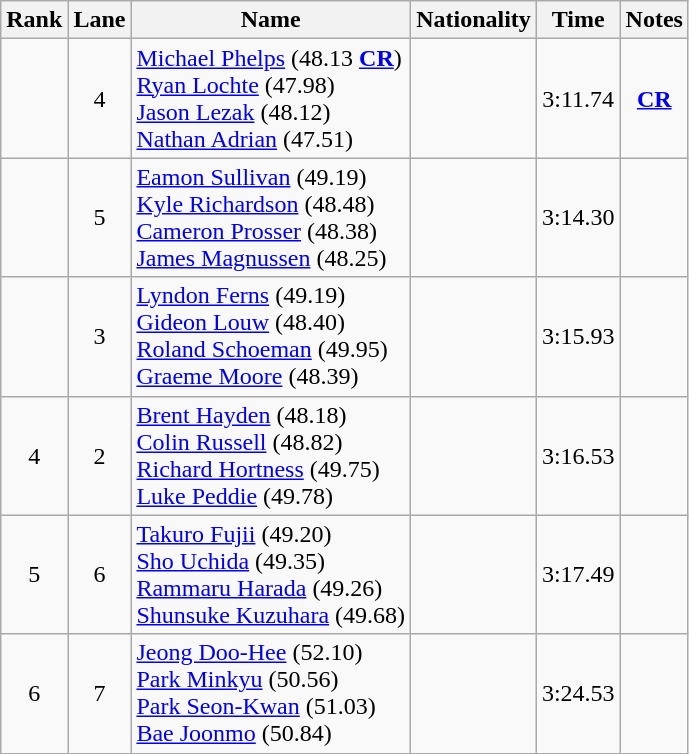<table class="wikitable sortable" style="text-align:center">
<tr>
<th>Rank</th>
<th>Lane</th>
<th>Name</th>
<th>Nationality</th>
<th>Time</th>
<th>Notes</th>
</tr>
<tr>
<td></td>
<td>4</td>
<td align=left><a href='#'>Michael Phelps</a> (48.13 <strong><a href='#'>CR</a></strong>) <br> <a href='#'>Ryan Lochte</a> (47.98) <br> <a href='#'>Jason Lezak</a> (48.12) <br> <a href='#'>Nathan Adrian</a> (47.51)</td>
<td align=left></td>
<td>3:11.74</td>
<td><strong><a href='#'>CR</a></strong></td>
</tr>
<tr>
<td></td>
<td>5</td>
<td align=left><a href='#'>Eamon Sullivan</a> (49.19) <br> <a href='#'>Kyle Richardson</a> (48.48) <br> <a href='#'>Cameron Prosser</a> (48.38) <br> <a href='#'>James Magnussen</a> (48.25)</td>
<td align=left></td>
<td>3:14.30</td>
<td></td>
</tr>
<tr>
<td></td>
<td>3</td>
<td align=left><a href='#'>Lyndon Ferns</a> (49.19) <br> <a href='#'>Gideon Louw</a> (48.40) <br> <a href='#'>Roland Schoeman</a> (49.95) <br> <a href='#'>Graeme Moore</a> (48.39)</td>
<td align=left></td>
<td>3:15.93</td>
<td></td>
</tr>
<tr>
<td>4</td>
<td>2</td>
<td align=left><a href='#'>Brent Hayden</a> (48.18) <br><a href='#'>Colin Russell</a> (48.82) <br><a href='#'>Richard Hortness</a> (49.75) <br><a href='#'>Luke Peddie</a> (49.78)</td>
<td align=left></td>
<td>3:16.53</td>
<td></td>
</tr>
<tr>
<td>5</td>
<td>6</td>
<td align=left><a href='#'>Takuro Fujii</a> (49.20) <br> <a href='#'>Sho Uchida</a> (49.35) <br> <a href='#'>Rammaru Harada</a> (49.26) <br> <a href='#'>Shunsuke Kuzuhara</a> (49.68)</td>
<td align=left></td>
<td>3:17.49</td>
<td></td>
</tr>
<tr>
<td>6</td>
<td>7</td>
<td align=left><a href='#'>Jeong Doo-Hee</a> (52.10) <br><a href='#'>Park Minkyu</a> (50.56) <br><a href='#'>Park Seon-Kwan</a> (51.03) <br><a href='#'>Bae Joonmo</a> (50.84)</td>
<td align=left></td>
<td>3:24.53</td>
<td></td>
</tr>
</table>
